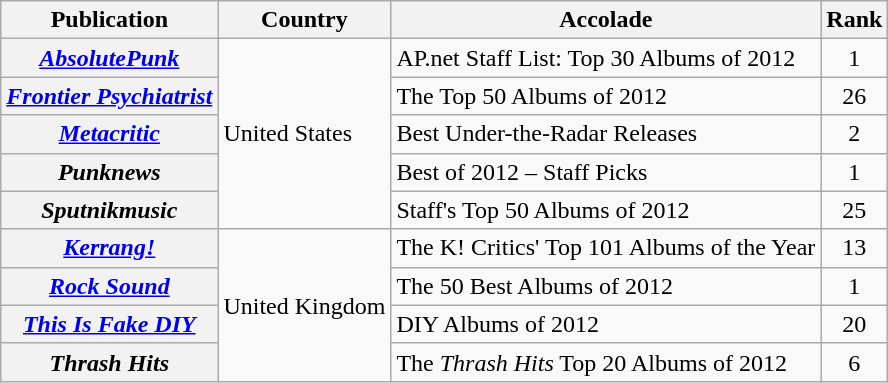<table class="wikitable plainrowheaders">
<tr>
<th>Publication</th>
<th>Country</th>
<th>Accolade</th>
<th>Rank</th>
</tr>
<tr>
<th scope="row"><em><a href='#'>AbsolutePunk</a></em></th>
<td rowspan="5">United States</td>
<td>AP.net Staff List: Top 30 Albums of 2012</td>
<td style="text-align:center;">1</td>
</tr>
<tr>
<th scope="row"><em><a href='#'>Frontier Psychiatrist</a></em></th>
<td>The Top 50 Albums of 2012</td>
<td style="text-align:center;">26</td>
</tr>
<tr>
<th scope="row"><em><a href='#'>Metacritic</a></em></th>
<td>Best Under-the-Radar Releases</td>
<td style="text-align:center;">2</td>
</tr>
<tr>
<th scope="row"><em>Punknews</em></th>
<td>Best of 2012 – Staff Picks</td>
<td style="text-align:center;">1</td>
</tr>
<tr>
<th scope="row"><em>Sputnikmusic</em></th>
<td>Staff's Top 50 Albums of 2012</td>
<td style="text-align:center;">25</td>
</tr>
<tr>
<th scope="row"><em><a href='#'>Kerrang!</a></em></th>
<td rowspan="4">United Kingdom</td>
<td>The K! Critics' Top 101 Albums of the Year</td>
<td style="text-align:center;">13</td>
</tr>
<tr>
<th scope="row"><em><a href='#'>Rock Sound</a></em></th>
<td>The 50 Best Albums of 2012</td>
<td style="text-align:center;">1</td>
</tr>
<tr>
<th scope="row"><em><a href='#'>This Is Fake DIY</a></em></th>
<td>DIY Albums of 2012</td>
<td style="text-align:center;">20</td>
</tr>
<tr>
<th scope="row"><em>Thrash Hits</em></th>
<td>The <em>Thrash Hits</em> Top 20 Albums of 2012</td>
<td style="text-align:center;">6</td>
</tr>
</table>
